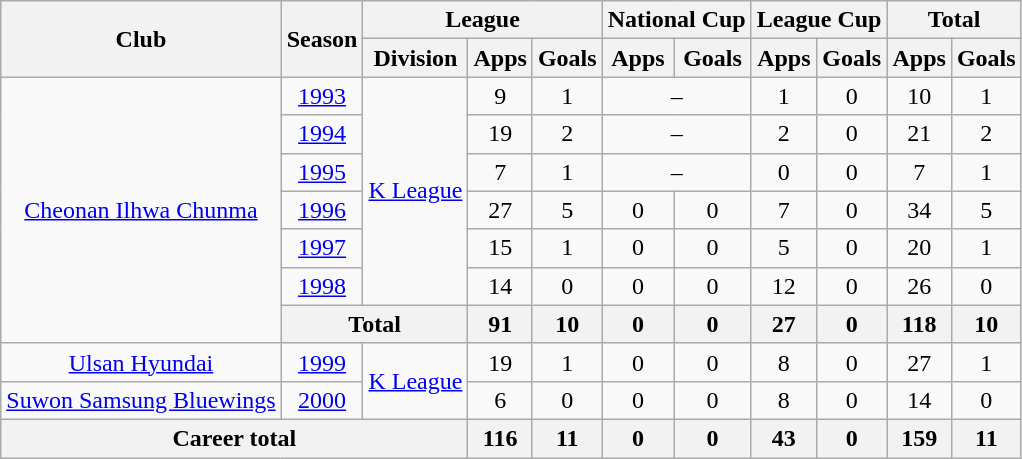<table class="wikitable" style="text-align: center">
<tr>
<th rowspan="2">Club</th>
<th rowspan="2">Season</th>
<th colspan="3">League</th>
<th colspan="2">National Cup</th>
<th colspan="2">League Cup</th>
<th colspan="2">Total</th>
</tr>
<tr>
<th>Division</th>
<th>Apps</th>
<th>Goals</th>
<th>Apps</th>
<th>Goals</th>
<th>Apps</th>
<th>Goals</th>
<th>Apps</th>
<th>Goals</th>
</tr>
<tr>
<td rowspan="7"><a href='#'>Cheonan Ilhwa Chunma</a></td>
<td><a href='#'>1993</a></td>
<td rowspan="6"><a href='#'>K League</a></td>
<td>9</td>
<td>1</td>
<td colspan="2">–</td>
<td>1</td>
<td>0</td>
<td>10</td>
<td>1</td>
</tr>
<tr>
<td><a href='#'>1994</a></td>
<td>19</td>
<td>2</td>
<td colspan="2">–</td>
<td>2</td>
<td>0</td>
<td>21</td>
<td>2</td>
</tr>
<tr>
<td><a href='#'>1995</a></td>
<td>7</td>
<td>1</td>
<td colspan="2">–</td>
<td>0</td>
<td>0</td>
<td>7</td>
<td>1</td>
</tr>
<tr>
<td><a href='#'>1996</a></td>
<td>27</td>
<td>5</td>
<td>0</td>
<td>0</td>
<td>7</td>
<td>0</td>
<td>34</td>
<td>5</td>
</tr>
<tr>
<td><a href='#'>1997</a></td>
<td>15</td>
<td>1</td>
<td>0</td>
<td>0</td>
<td>5</td>
<td>0</td>
<td>20</td>
<td>1</td>
</tr>
<tr>
<td><a href='#'>1998</a></td>
<td>14</td>
<td>0</td>
<td>0</td>
<td>0</td>
<td>12</td>
<td>0</td>
<td>26</td>
<td>0</td>
</tr>
<tr>
<th colspan=2>Total</th>
<th>91</th>
<th>10</th>
<th>0</th>
<th>0</th>
<th>27</th>
<th>0</th>
<th>118</th>
<th>10</th>
</tr>
<tr>
<td><a href='#'>Ulsan Hyundai</a></td>
<td><a href='#'>1999</a></td>
<td rowspan="2"><a href='#'>K League</a></td>
<td>19</td>
<td>1</td>
<td>0</td>
<td>0</td>
<td>8</td>
<td>0</td>
<td>27</td>
<td>1</td>
</tr>
<tr>
<td><a href='#'>Suwon Samsung Bluewings</a></td>
<td><a href='#'>2000</a></td>
<td>6</td>
<td>0</td>
<td>0</td>
<td>0</td>
<td>8</td>
<td>0</td>
<td>14</td>
<td>0</td>
</tr>
<tr>
<th colspan=3>Career total</th>
<th>116</th>
<th>11</th>
<th>0</th>
<th>0</th>
<th>43</th>
<th>0</th>
<th>159</th>
<th>11</th>
</tr>
</table>
